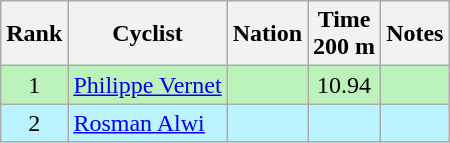<table class="wikitable sortable" style="text-align:center">
<tr>
<th>Rank</th>
<th>Cyclist</th>
<th>Nation</th>
<th>Time<br>200 m</th>
<th>Notes</th>
</tr>
<tr bgcolor=bbf3bb>
<td>1</td>
<td align=left><a href='#'>Philippe Vernet</a></td>
<td align=left></td>
<td>10.94</td>
<td></td>
</tr>
<tr bgcolor=bbf3ff>
<td>2</td>
<td align=left><a href='#'>Rosman Alwi</a></td>
<td align=left></td>
<td></td>
<td></td>
</tr>
</table>
